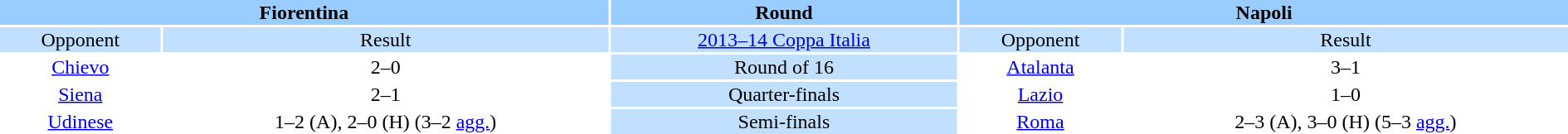<table width="100%" style="text-align:center">
<tr valign=top bgcolor=#99ccff>
<th colspan=2 style="width:1*">Fiorentina</th>
<th>Round</th>
<th colspan=2 style="width:1*">Napoli</th>
</tr>
<tr valign=top bgcolor=#c1e0ff>
<td>Opponent</td>
<td>Result</td>
<td bgcolor=#c1e0ff><a href='#'>2013–14 Coppa Italia</a></td>
<td>Opponent</td>
<td>Result</td>
</tr>
<tr>
<td><a href='#'>Chievo</a></td>
<td>2–0</td>
<td bgcolor=#c1e0ff>Round of 16</td>
<td><a href='#'>Atalanta</a></td>
<td>3–1</td>
</tr>
<tr>
<td><a href='#'>Siena</a></td>
<td>2–1</td>
<td bgcolor=#c1e0ff>Quarter-finals</td>
<td><a href='#'>Lazio</a></td>
<td>1–0</td>
</tr>
<tr>
<td><a href='#'>Udinese</a></td>
<td>1–2 (A), 2–0 (H) (3–2 <a href='#'>agg.</a>)</td>
<td bgcolor=#c1e0ff>Semi-finals</td>
<td><a href='#'>Roma</a></td>
<td>2–3 (A), 3–0 (H) (5–3 <a href='#'>agg.</a>)</td>
</tr>
</table>
